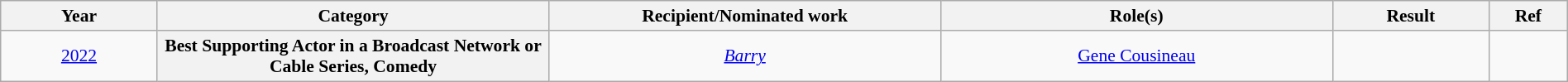<table class="wikitable plainrowheaders" style="font-size: 90%; text-align:center" width=100%>
<tr>
<th scope="col" width="10%">Year</th>
<th scope="col" width="25%">Category</th>
<th scope="col" width="25%">Recipient/Nominated work</th>
<th scope="col" width="25%">Role(s)</th>
<th scope="col" width="10%">Result</th>
<th scope="col" width="5%">Ref</th>
</tr>
<tr>
<td><a href='#'>2022</a></td>
<th scope="row" style="text-align:center">Best Supporting Actor in a Broadcast Network or Cable Series, Comedy</th>
<td><em><a href='#'>Barry</a></em></td>
<td><a href='#'>Gene Cousineau</a></td>
<td></td>
<td></td>
</tr>
</table>
